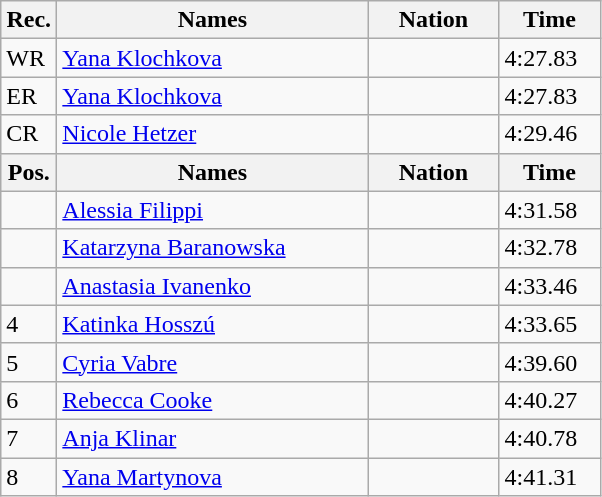<table class=wikitable>
<tr>
<th width="30">Rec.</th>
<th width="200">Names</th>
<th width="80">Nation</th>
<th width="60">Time</th>
</tr>
<tr>
<td>WR</td>
<td><a href='#'>Yana Klochkova</a></td>
<td></td>
<td>4:27.83</td>
</tr>
<tr>
<td>ER</td>
<td><a href='#'>Yana Klochkova</a></td>
<td></td>
<td>4:27.83</td>
</tr>
<tr>
<td>CR</td>
<td><a href='#'>Nicole Hetzer</a></td>
<td></td>
<td>4:29.46</td>
</tr>
<tr>
<th>Pos.</th>
<th>Names</th>
<th>Nation</th>
<th>Time</th>
</tr>
<tr>
<td></td>
<td><a href='#'>Alessia Filippi</a></td>
<td></td>
<td>4:31.58</td>
</tr>
<tr>
<td></td>
<td><a href='#'>Katarzyna Baranowska</a></td>
<td></td>
<td>4:32.78</td>
</tr>
<tr>
<td></td>
<td><a href='#'>Anastasia Ivanenko</a></td>
<td></td>
<td>4:33.46</td>
</tr>
<tr>
<td>4</td>
<td><a href='#'>Katinka Hosszú</a></td>
<td></td>
<td>4:33.65</td>
</tr>
<tr>
<td>5</td>
<td><a href='#'>Cyria Vabre</a></td>
<td></td>
<td>4:39.60</td>
</tr>
<tr>
<td>6</td>
<td><a href='#'>Rebecca Cooke</a></td>
<td></td>
<td>4:40.27</td>
</tr>
<tr>
<td>7</td>
<td><a href='#'>Anja Klinar</a></td>
<td></td>
<td>4:40.78</td>
</tr>
<tr>
<td>8</td>
<td><a href='#'>Yana Martynova</a></td>
<td></td>
<td>4:41.31</td>
</tr>
</table>
